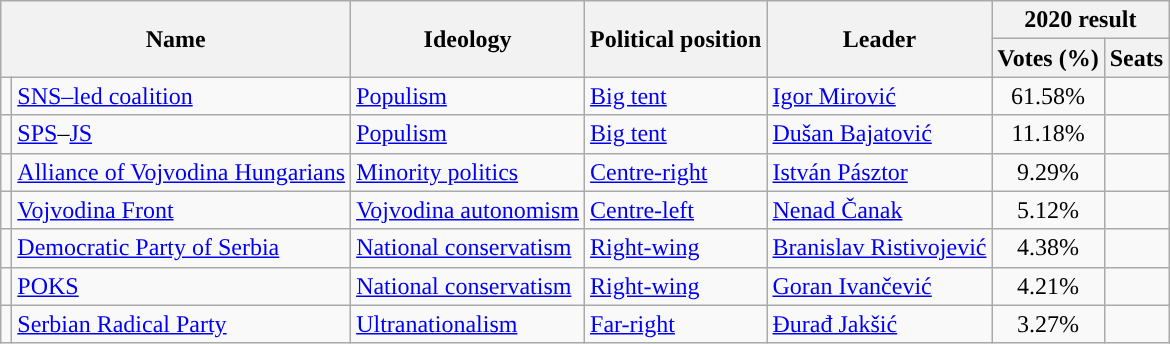<table class="wikitable" style="text-align:left">
<tr>
<th colspan="2" rowspan="2">Name</th>
<th rowspan="2">Ideology</th>
<th rowspan="2">Political position</th>
<th rowspan="2">Leader</th>
<th colspan="2">2020 result</th>
</tr>
<tr>
<th>Votes (%)</th>
<th>Seats</th>
</tr>
<tr>
<td style="background:"></td>
<td><a href='#'>SNS–led coalition</a></td>
<td><a href='#'>Populism</a></td>
<td><a href='#'>Big tent</a></td>
<td><a href='#'>Igor Mirović</a></td>
<td style="text-align:center">61.58%</td>
<td></td>
</tr>
<tr>
<td style="background:"></td>
<td><a href='#'>SPS</a>–<a href='#'>JS</a></td>
<td><a href='#'>Populism</a></td>
<td><a href='#'>Big tent</a></td>
<td><a href='#'>Dušan Bajatović</a></td>
<td style="text-align:center">11.18%</td>
<td></td>
</tr>
<tr>
<td style="background:"></td>
<td><a href='#'>Alliance of Vojvodina Hungarians</a></td>
<td><a href='#'>Minority politics</a></td>
<td><a href='#'>Centre-right</a></td>
<td><a href='#'>István Pásztor</a></td>
<td style="text-align:center">9.29%</td>
<td></td>
</tr>
<tr>
<td style="background:"></td>
<td><a href='#'>Vojvodina Front</a></td>
<td><a href='#'>Vojvodina autonomism</a></td>
<td><a href='#'>Centre-left</a></td>
<td><a href='#'>Nenad Čanak</a></td>
<td style="text-align:center">5.12%</td>
<td></td>
</tr>
<tr>
<td style="background:"></td>
<td><a href='#'>Democratic Party of Serbia</a></td>
<td><a href='#'>National conservatism</a></td>
<td><a href='#'>Right-wing</a></td>
<td><a href='#'>Branislav Ristivojević</a></td>
<td style="text-align:center">4.38%</td>
<td></td>
</tr>
<tr>
<td style="background:"></td>
<td><a href='#'>POKS</a></td>
<td><a href='#'>National conservatism</a></td>
<td><a href='#'>Right-wing</a></td>
<td><a href='#'>Goran Ivančević</a></td>
<td style="text-align:center">4.21%</td>
<td></td>
</tr>
<tr>
<td style="background:"></td>
<td><a href='#'>Serbian Radical Party</a></td>
<td><a href='#'>Ultranationalism</a></td>
<td><a href='#'>Far-right</a></td>
<td><a href='#'>Đurađ Jakšić</a></td>
<td style="text-align:center">3.27%</td>
<td></td>
</tr>
</table>
